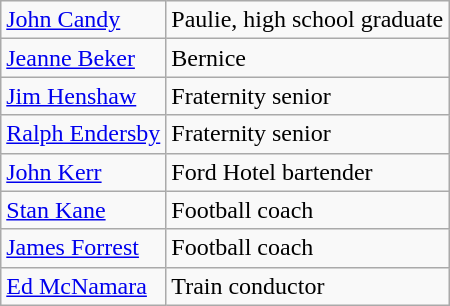<table class=wikitable>
<tr>
<td><a href='#'>John Candy</a></td>
<td>Paulie, high school graduate</td>
</tr>
<tr>
<td><a href='#'>Jeanne Beker</a></td>
<td>Bernice</td>
</tr>
<tr>
<td><a href='#'>Jim Henshaw</a></td>
<td>Fraternity senior</td>
</tr>
<tr>
<td><a href='#'>Ralph Endersby</a></td>
<td>Fraternity senior</td>
</tr>
<tr>
<td><a href='#'>John Kerr</a></td>
<td>Ford Hotel bartender</td>
</tr>
<tr>
<td><a href='#'>Stan Kane</a></td>
<td>Football coach</td>
</tr>
<tr>
<td><a href='#'>James Forrest</a></td>
<td>Football coach</td>
</tr>
<tr>
<td><a href='#'>Ed McNamara</a></td>
<td>Train conductor</td>
</tr>
</table>
